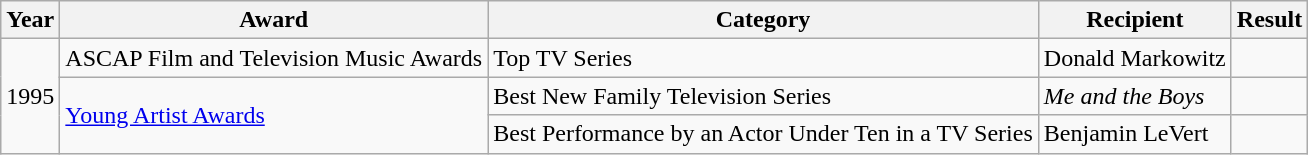<table class="wikitable">
<tr>
<th>Year</th>
<th>Award</th>
<th>Category</th>
<th>Recipient</th>
<th>Result</th>
</tr>
<tr>
<td rowspan=3>1995</td>
<td>ASCAP Film and Television Music Awards</td>
<td>Top TV Series</td>
<td>Donald Markowitz</td>
<td></td>
</tr>
<tr>
<td rowspan=2><a href='#'>Young Artist Awards</a></td>
<td>Best New Family Television Series</td>
<td><em>Me and the Boys</em></td>
<td></td>
</tr>
<tr>
<td>Best Performance by an Actor Under Ten in a TV Series</td>
<td>Benjamin LeVert</td>
<td></td>
</tr>
</table>
